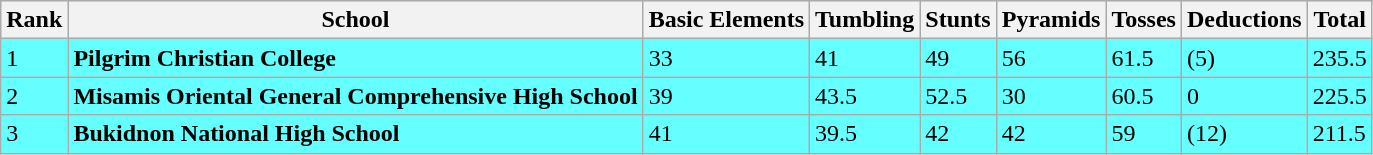<table class="wikitable" style="text align: center">
<tr bgcolor="#efefef">
<th>Rank</th>
<th>School</th>
<th>Basic Elements</th>
<th>Tumbling</th>
<th>Stunts</th>
<th>Pyramids</th>
<th>Tosses</th>
<th>Deductions</th>
<th>Total</th>
</tr>
<tr bgcolor="66FFFF">
<td>1</td>
<td><strong>Pilgrim Christian College</strong> <br> <small></small></td>
<td>33</td>
<td>41</td>
<td>49</td>
<td>56</td>
<td>61.5</td>
<td>(5)</td>
<td>235.5</td>
</tr>
<tr bgcolor="66FFFF">
<td>2</td>
<td><strong>Misamis Oriental General Comprehensive High School</strong> <br> <small></small></td>
<td>39</td>
<td>43.5</td>
<td>52.5</td>
<td>30</td>
<td>60.5</td>
<td>0</td>
<td>225.5</td>
</tr>
<tr bgcolor="66FFFF">
<td>3</td>
<td><strong>Bukidnon National High School</strong> <br> <small></small></td>
<td>41</td>
<td>39.5</td>
<td>42</td>
<td>42</td>
<td>59</td>
<td>(12)</td>
<td>211.5</td>
</tr>
</table>
